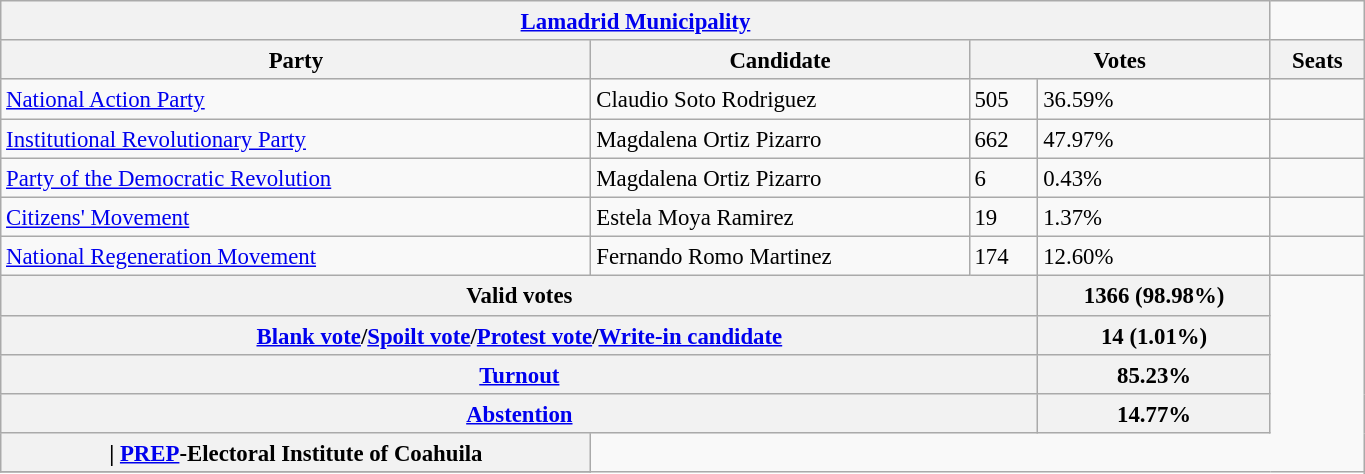<table class="wikitable collapsible collapsed" style="font-size:95%; width:72%; line-height:126%; margin-bottom:0">
<tr>
<th Colspan = 4><strong><a href='#'>Lamadrid Municipality</a></strong></th>
</tr>
<tr style="background:#efefef;">
<th Colspan = 1><strong>Party</strong></th>
<th Colspan = 1><strong>Candidate</strong></th>
<th Colspan = 2><strong>Votes</strong></th>
<th Colspan = 1><strong>Seats</strong></th>
</tr>
<tr>
<td> <a href='#'>National Action Party</a></td>
<td>Claudio Soto Rodriguez</td>
<td>505</td>
<td>36.59%</td>
<td></td>
</tr>
<tr>
<td> <a href='#'>Institutional Revolutionary Party</a></td>
<td>Magdalena Ortiz Pizarro</td>
<td>662</td>
<td>47.97%</td>
<td></td>
</tr>
<tr>
<td> <a href='#'>Party of the Democratic Revolution</a></td>
<td>Magdalena Ortiz Pizarro</td>
<td>6</td>
<td>0.43%</td>
<td></td>
</tr>
<tr>
<td> <a href='#'>Citizens' Movement</a></td>
<td>Estela Moya Ramirez</td>
<td>19</td>
<td>1.37%</td>
<td></td>
</tr>
<tr>
<td> <a href='#'>National Regeneration Movement</a></td>
<td>Fernando Romo Martinez</td>
<td>174</td>
<td>12.60%</td>
<td></td>
</tr>
<tr>
<th Colspan = 3><strong>Valid votes</strong></th>
<th>1366 (98.98%)</th>
</tr>
<tr>
<th Colspan = 3><strong><a href='#'>Blank vote</a>/<a href='#'>Spoilt vote</a>/<a href='#'>Protest vote</a>/<a href='#'>Write-in candidate</a></strong></th>
<th>14 (1.01%)</th>
</tr>
<tr>
<th Colspan = 3><strong><a href='#'>Turnout</a></strong></th>
<th>85.23%</th>
</tr>
<tr>
<th Colspan = 3><strong><a href='#'>Abstention</a></strong></th>
<th>14.77%</th>
</tr>
<tr>
<th Colspan =>| <a href='#'>PREP</a>-Electoral Institute of Coahuila</th>
</tr>
<tr>
</tr>
</table>
